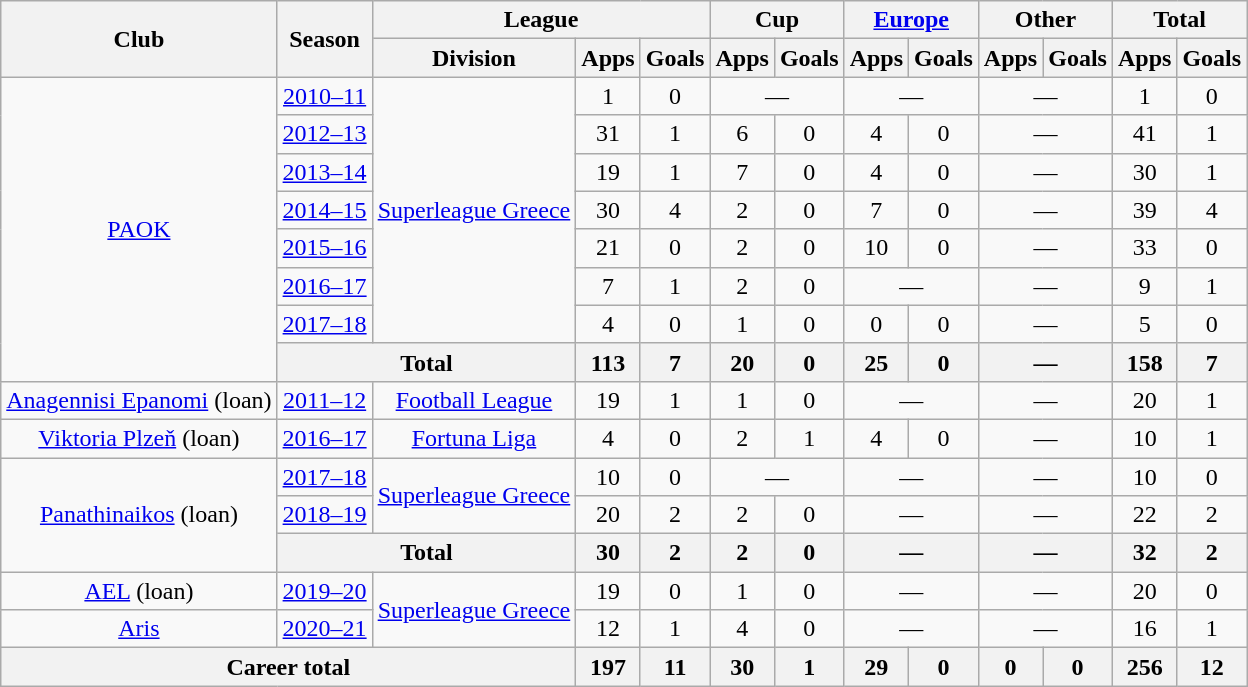<table class="wikitable" style="text-align:center">
<tr>
<th rowspan="2">Club</th>
<th rowspan="2">Season</th>
<th colspan="3">League</th>
<th colspan="2">Cup</th>
<th colspan="2"><a href='#'>Europe</a></th>
<th colspan="2">Other</th>
<th colspan="2">Total</th>
</tr>
<tr>
<th>Division</th>
<th>Apps</th>
<th>Goals</th>
<th>Apps</th>
<th>Goals</th>
<th>Apps</th>
<th>Goals</th>
<th>Apps</th>
<th>Goals</th>
<th>Apps</th>
<th>Goals</th>
</tr>
<tr>
<td rowspan="8"><a href='#'>PAOK</a></td>
<td><a href='#'>2010–11</a></td>
<td rowspan="7"><a href='#'>Superleague Greece</a></td>
<td>1</td>
<td>0</td>
<td colspan="2">—</td>
<td colspan="2">—</td>
<td colspan="2">—</td>
<td>1</td>
<td>0</td>
</tr>
<tr>
<td><a href='#'>2012–13</a></td>
<td>31</td>
<td>1</td>
<td>6</td>
<td>0</td>
<td>4</td>
<td>0</td>
<td colspan="2">—</td>
<td>41</td>
<td>1</td>
</tr>
<tr>
<td><a href='#'>2013–14</a></td>
<td>19</td>
<td>1</td>
<td>7</td>
<td>0</td>
<td>4</td>
<td>0</td>
<td colspan="2">—</td>
<td>30</td>
<td>1</td>
</tr>
<tr>
<td><a href='#'>2014–15</a></td>
<td>30</td>
<td>4</td>
<td>2</td>
<td>0</td>
<td>7</td>
<td>0</td>
<td colspan="2">—</td>
<td>39</td>
<td>4</td>
</tr>
<tr>
<td><a href='#'>2015–16</a></td>
<td>21</td>
<td>0</td>
<td>2</td>
<td>0</td>
<td>10</td>
<td>0</td>
<td colspan="2">—</td>
<td>33</td>
<td>0</td>
</tr>
<tr>
<td><a href='#'>2016–17</a></td>
<td>7</td>
<td>1</td>
<td>2</td>
<td>0</td>
<td colspan="2">—</td>
<td colspan="2">—</td>
<td>9</td>
<td>1</td>
</tr>
<tr>
<td><a href='#'>2017–18</a></td>
<td>4</td>
<td>0</td>
<td>1</td>
<td>0</td>
<td>0</td>
<td>0</td>
<td colspan="2">—</td>
<td>5</td>
<td>0</td>
</tr>
<tr>
<th colspan="2" valign="center">Total</th>
<th>113</th>
<th>7</th>
<th>20</th>
<th>0</th>
<th>25</th>
<th>0</th>
<th colspan="2">—</th>
<th>158</th>
<th>7</th>
</tr>
<tr>
<td><a href='#'>Anagennisi Epanomi</a> (loan)</td>
<td><a href='#'>2011–12</a></td>
<td><a href='#'>Football League</a></td>
<td>19</td>
<td>1</td>
<td>1</td>
<td>0</td>
<td colspan="2">—</td>
<td colspan="2">—</td>
<td>20</td>
<td>1</td>
</tr>
<tr>
<td><a href='#'>Viktoria Plzeň</a> (loan)</td>
<td><a href='#'>2016–17</a></td>
<td><a href='#'>Fortuna Liga</a></td>
<td>4</td>
<td>0</td>
<td>2</td>
<td>1</td>
<td>4</td>
<td>0</td>
<td colspan="2">—</td>
<td>10</td>
<td>1</td>
</tr>
<tr>
<td rowspan="3"><a href='#'>Panathinaikos</a> (loan)</td>
<td><a href='#'>2017–18</a></td>
<td rowspan="2"><a href='#'>Superleague Greece</a></td>
<td>10</td>
<td>0</td>
<td colspan="2">—</td>
<td colspan="2">—</td>
<td colspan="2">—</td>
<td>10</td>
<td>0</td>
</tr>
<tr>
<td><a href='#'>2018–19</a></td>
<td>20</td>
<td>2</td>
<td>2</td>
<td>0</td>
<td colspan="2">—</td>
<td colspan="2">—</td>
<td>22</td>
<td>2</td>
</tr>
<tr>
<th colspan="2" valign="center">Total</th>
<th>30</th>
<th>2</th>
<th>2</th>
<th>0</th>
<th colspan="2">—</th>
<th colspan="2">—</th>
<th>32</th>
<th>2</th>
</tr>
<tr>
<td><a href='#'>AEL</a> (loan)</td>
<td><a href='#'>2019–20</a></td>
<td rowspan="2"><a href='#'>Superleague Greece</a></td>
<td>19</td>
<td>0</td>
<td>1</td>
<td>0</td>
<td colspan="2">—</td>
<td colspan="2">—</td>
<td>20</td>
<td>0</td>
</tr>
<tr>
<td><a href='#'>Aris</a></td>
<td><a href='#'>2020–21</a></td>
<td>12</td>
<td>1</td>
<td>4</td>
<td>0</td>
<td colspan="2">—</td>
<td colspan="2">—</td>
<td>16</td>
<td>1</td>
</tr>
<tr>
<th colspan="3">Career total</th>
<th>197</th>
<th>11</th>
<th>30</th>
<th>1</th>
<th>29</th>
<th>0</th>
<th>0</th>
<th>0</th>
<th>256</th>
<th>12</th>
</tr>
</table>
